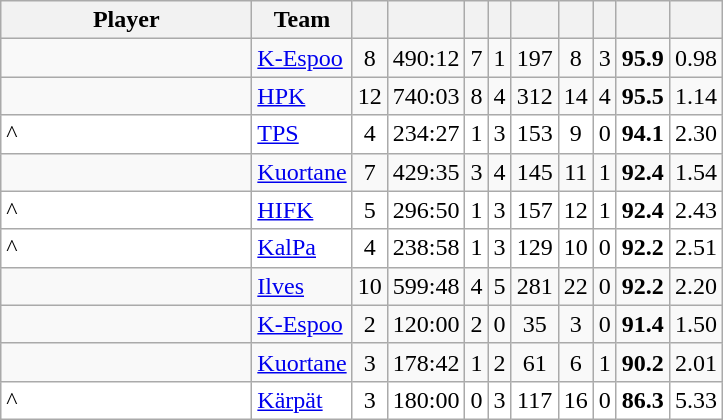<table class="wikitable sortable" style="text-align: center">
<tr>
<th style="width: 10em;">Player</th>
<th>Team</th>
<th></th>
<th style="width: 2em;"></th>
<th></th>
<th></th>
<th></th>
<th></th>
<th></th>
<th></th>
<th></th>
</tr>
<tr>
<td align=left></td>
<td align=left><a href='#'>K-Espoo</a></td>
<td>8</td>
<td align=right>490:12</td>
<td>7</td>
<td>1</td>
<td>197</td>
<td>8</td>
<td>3</td>
<td><strong>95.9</strong></td>
<td>0.98</td>
</tr>
<tr>
<td align=left></td>
<td align=left><a href='#'>HPK</a></td>
<td>12</td>
<td align=right>740:03</td>
<td>8</td>
<td>4</td>
<td>312</td>
<td>14</td>
<td>4</td>
<td><strong>95.5</strong></td>
<td>1.14</td>
</tr>
<tr style="background:white;">
<td align=left>^</td>
<td align=left><a href='#'>TPS</a></td>
<td>4</td>
<td align=right>234:27</td>
<td>1</td>
<td>3</td>
<td>153</td>
<td>9</td>
<td>0</td>
<td><strong>94.1</strong></td>
<td>2.30</td>
</tr>
<tr>
<td align=left></td>
<td align=left><a href='#'>Kuortane</a></td>
<td>7</td>
<td align=right>429:35</td>
<td>3</td>
<td>4</td>
<td>145</td>
<td>11</td>
<td>1</td>
<td><strong>92.4</strong></td>
<td>1.54</td>
</tr>
<tr style="background:white;">
<td align=left>^</td>
<td align=left><a href='#'>HIFK</a></td>
<td>5</td>
<td align=right>296:50</td>
<td>1</td>
<td>3</td>
<td>157</td>
<td>12</td>
<td>1</td>
<td><strong>92.4</strong></td>
<td>2.43</td>
</tr>
<tr style="background:white;">
<td align=left>^</td>
<td align=left><a href='#'>KalPa</a></td>
<td>4</td>
<td align=right>238:58</td>
<td>1</td>
<td>3</td>
<td>129</td>
<td>10</td>
<td>0</td>
<td><strong>92.2</strong></td>
<td>2.51</td>
</tr>
<tr>
<td align=left></td>
<td align=left><a href='#'>Ilves</a></td>
<td>10</td>
<td align=right>599:48</td>
<td>4</td>
<td>5</td>
<td>281</td>
<td>22</td>
<td>0</td>
<td><strong>92.2</strong></td>
<td>2.20</td>
</tr>
<tr>
<td align=left></td>
<td align=left><a href='#'>K-Espoo</a></td>
<td>2</td>
<td align=right>120:00</td>
<td>2</td>
<td>0</td>
<td>35</td>
<td>3</td>
<td>0</td>
<td><strong>91.4</strong></td>
<td>1.50</td>
</tr>
<tr>
<td align=left></td>
<td align=left><a href='#'>Kuortane</a></td>
<td>3</td>
<td align=right>178:42</td>
<td>1</td>
<td>2</td>
<td>61</td>
<td>6</td>
<td>1</td>
<td><strong>90.2</strong></td>
<td>2.01</td>
</tr>
<tr style="background:white;">
<td align=left>^</td>
<td align=left><a href='#'>Kärpät</a></td>
<td>3</td>
<td align=right>180:00</td>
<td>0</td>
<td>3</td>
<td>117</td>
<td>16</td>
<td>0</td>
<td><strong>86.3</strong></td>
<td>5.33</td>
</tr>
</table>
